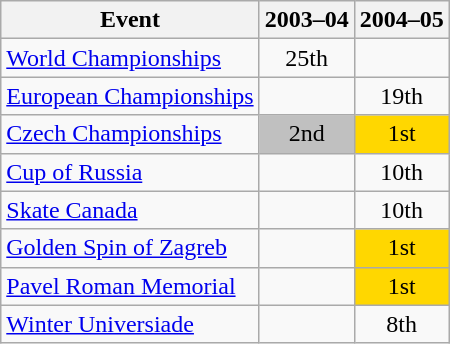<table class="wikitable">
<tr>
<th>Event</th>
<th>2003–04</th>
<th>2004–05</th>
</tr>
<tr>
<td><a href='#'>World Championships</a></td>
<td align="center">25th</td>
<td></td>
</tr>
<tr>
<td><a href='#'>European Championships</a></td>
<td></td>
<td align="center">19th</td>
</tr>
<tr>
<td><a href='#'>Czech Championships</a></td>
<td align="center" bgcolor="silver">2nd</td>
<td align="center" bgcolor="gold">1st</td>
</tr>
<tr>
<td><a href='#'>Cup of Russia</a></td>
<td></td>
<td align="center">10th</td>
</tr>
<tr>
<td><a href='#'>Skate Canada</a></td>
<td></td>
<td align="center">10th</td>
</tr>
<tr>
<td><a href='#'>Golden Spin of Zagreb</a></td>
<td></td>
<td align="center" bgcolor="gold">1st</td>
</tr>
<tr>
<td><a href='#'>Pavel Roman Memorial</a></td>
<td></td>
<td align="center" bgcolor="gold">1st</td>
</tr>
<tr>
<td><a href='#'>Winter Universiade</a></td>
<td></td>
<td align="center">8th</td>
</tr>
</table>
